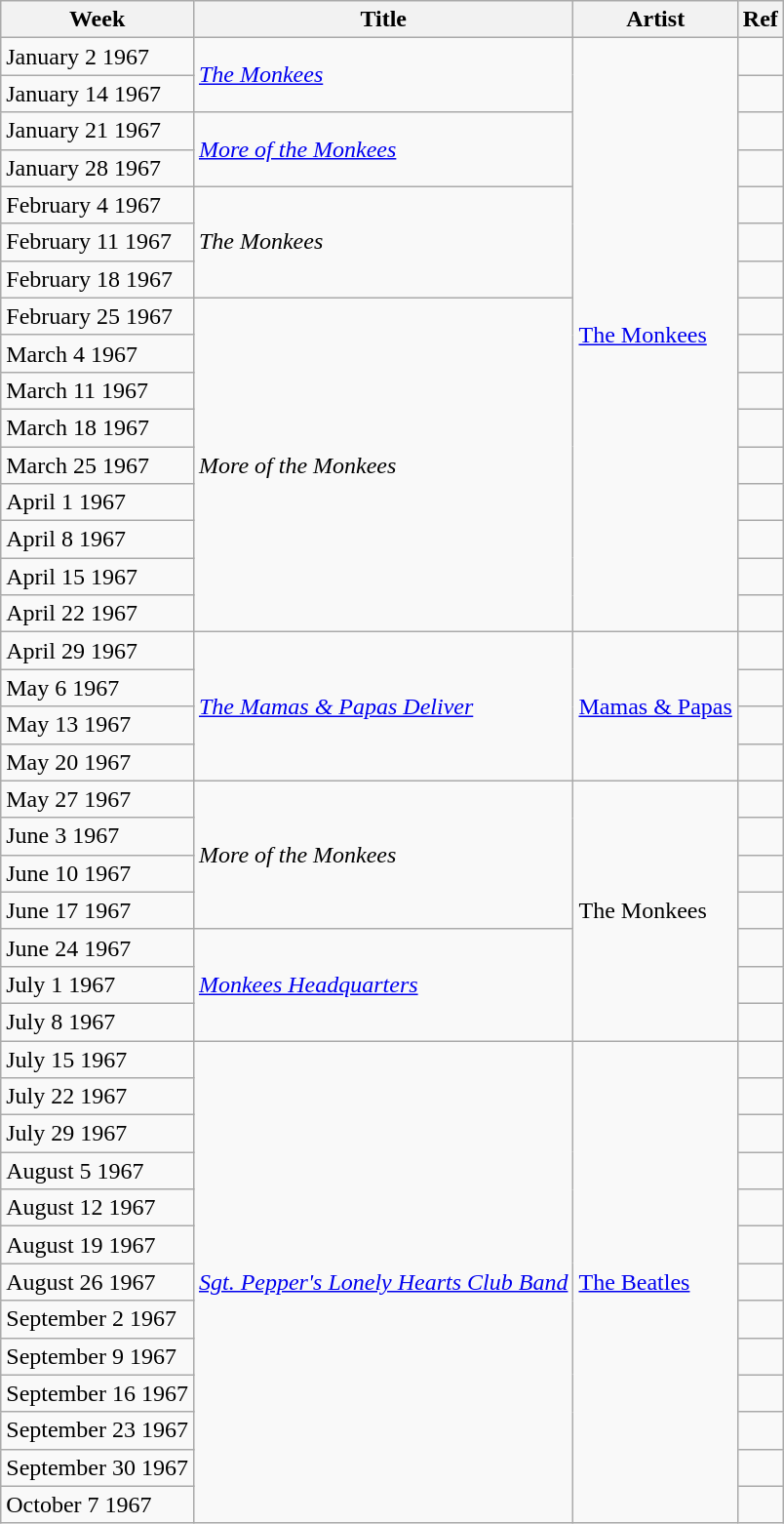<table class="wikitable sortable">
<tr>
<th>Week</th>
<th>Title</th>
<th>Artist</th>
<th>Ref</th>
</tr>
<tr>
<td>January 2 1967</td>
<td rowspan="2"><em><a href='#'>The Monkees</a></em></td>
<td rowspan="16"><a href='#'>The Monkees</a></td>
<td></td>
</tr>
<tr>
<td>January 14 1967</td>
<td></td>
</tr>
<tr>
<td>January 21 1967</td>
<td rowspan="2"><em><a href='#'>More of the Monkees</a></em></td>
<td></td>
</tr>
<tr>
<td>January 28 1967</td>
<td></td>
</tr>
<tr>
<td>February 4 1967</td>
<td rowspan="3"><em>The Monkees</em></td>
<td></td>
</tr>
<tr>
<td>February 11 1967</td>
<td></td>
</tr>
<tr>
<td>February 18 1967</td>
<td></td>
</tr>
<tr>
<td>February 25 1967</td>
<td rowspan="9"><em>More of the Monkees</em></td>
<td></td>
</tr>
<tr>
<td>March 4 1967</td>
<td></td>
</tr>
<tr>
<td>March 11 1967</td>
<td></td>
</tr>
<tr>
<td>March 18 1967</td>
<td></td>
</tr>
<tr>
<td>March 25 1967</td>
<td></td>
</tr>
<tr>
<td>April 1 1967</td>
<td></td>
</tr>
<tr>
<td>April 8 1967</td>
<td></td>
</tr>
<tr>
<td>April 15 1967</td>
<td></td>
</tr>
<tr>
<td>April 22 1967</td>
<td></td>
</tr>
<tr>
<td>April 29 1967</td>
<td rowspan="4"><em><a href='#'>The Mamas & Papas Deliver</a></em></td>
<td rowspan="4"><a href='#'>Mamas & Papas</a></td>
<td></td>
</tr>
<tr>
<td>May 6 1967</td>
<td></td>
</tr>
<tr>
<td>May 13 1967</td>
<td></td>
</tr>
<tr>
<td>May 20 1967</td>
<td></td>
</tr>
<tr>
<td>May 27 1967</td>
<td rowspan="4"><em>More of the Monkees</em></td>
<td rowspan="7">The Monkees</td>
<td></td>
</tr>
<tr>
<td>June 3 1967</td>
<td></td>
</tr>
<tr>
<td>June 10 1967</td>
<td></td>
</tr>
<tr>
<td>June 17 1967</td>
<td></td>
</tr>
<tr>
<td>June 24 1967</td>
<td rowspan="3"><em><a href='#'>Monkees Headquarters</a></em></td>
<td></td>
</tr>
<tr>
<td>July 1 1967</td>
<td></td>
</tr>
<tr>
<td>July 8 1967</td>
<td></td>
</tr>
<tr>
<td>July 15 1967</td>
<td rowspan="13"><em><a href='#'>Sgt. Pepper's Lonely Hearts Club Band</a></em></td>
<td rowspan="13"><a href='#'>The Beatles</a></td>
<td></td>
</tr>
<tr>
<td>July 22 1967</td>
<td></td>
</tr>
<tr>
<td>July 29 1967</td>
<td></td>
</tr>
<tr>
<td>August 5 1967</td>
<td></td>
</tr>
<tr>
<td>August 12 1967</td>
<td></td>
</tr>
<tr>
<td>August 19 1967</td>
<td></td>
</tr>
<tr>
<td>August 26 1967</td>
<td></td>
</tr>
<tr>
<td>September 2 1967</td>
<td></td>
</tr>
<tr>
<td>September 9 1967</td>
<td></td>
</tr>
<tr>
<td>September 16 1967</td>
<td></td>
</tr>
<tr>
<td>September 23 1967</td>
<td></td>
</tr>
<tr>
<td>September 30 1967</td>
<td></td>
</tr>
<tr>
<td>October 7 1967</td>
<td></td>
</tr>
</table>
